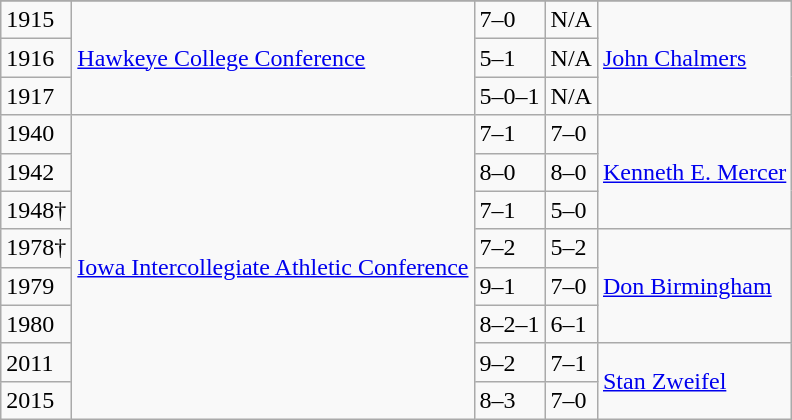<table class="wikitable">
<tr>
</tr>
<tr>
<td>1915</td>
<td rowspan=3><a href='#'>Hawkeye College Conference</a></td>
<td>7–0</td>
<td>N/A</td>
<td rowspan=3><a href='#'>John Chalmers</a></td>
</tr>
<tr>
<td>1916</td>
<td>5–1</td>
<td>N/A</td>
</tr>
<tr>
<td>1917</td>
<td>5–0–1</td>
<td>N/A</td>
</tr>
<tr>
<td>1940</td>
<td rowspan=8><a href='#'>Iowa Intercollegiate Athletic Conference</a></td>
<td>7–1</td>
<td>7–0</td>
<td rowspan=3><a href='#'>Kenneth E. Mercer</a></td>
</tr>
<tr>
<td>1942</td>
<td>8–0</td>
<td>8–0</td>
</tr>
<tr>
<td>1948†</td>
<td>7–1</td>
<td>5–0</td>
</tr>
<tr>
<td>1978†</td>
<td>7–2</td>
<td>5–2</td>
<td rowspan=3><a href='#'>Don Birmingham</a></td>
</tr>
<tr>
<td>1979</td>
<td>9–1</td>
<td>7–0</td>
</tr>
<tr>
<td>1980</td>
<td>8–2–1</td>
<td>6–1</td>
</tr>
<tr>
<td>2011</td>
<td>9–2</td>
<td>7–1</td>
<td rowspan=2><a href='#'>Stan Zweifel</a></td>
</tr>
<tr>
<td>2015</td>
<td>8–3</td>
<td>7–0</td>
</tr>
</table>
